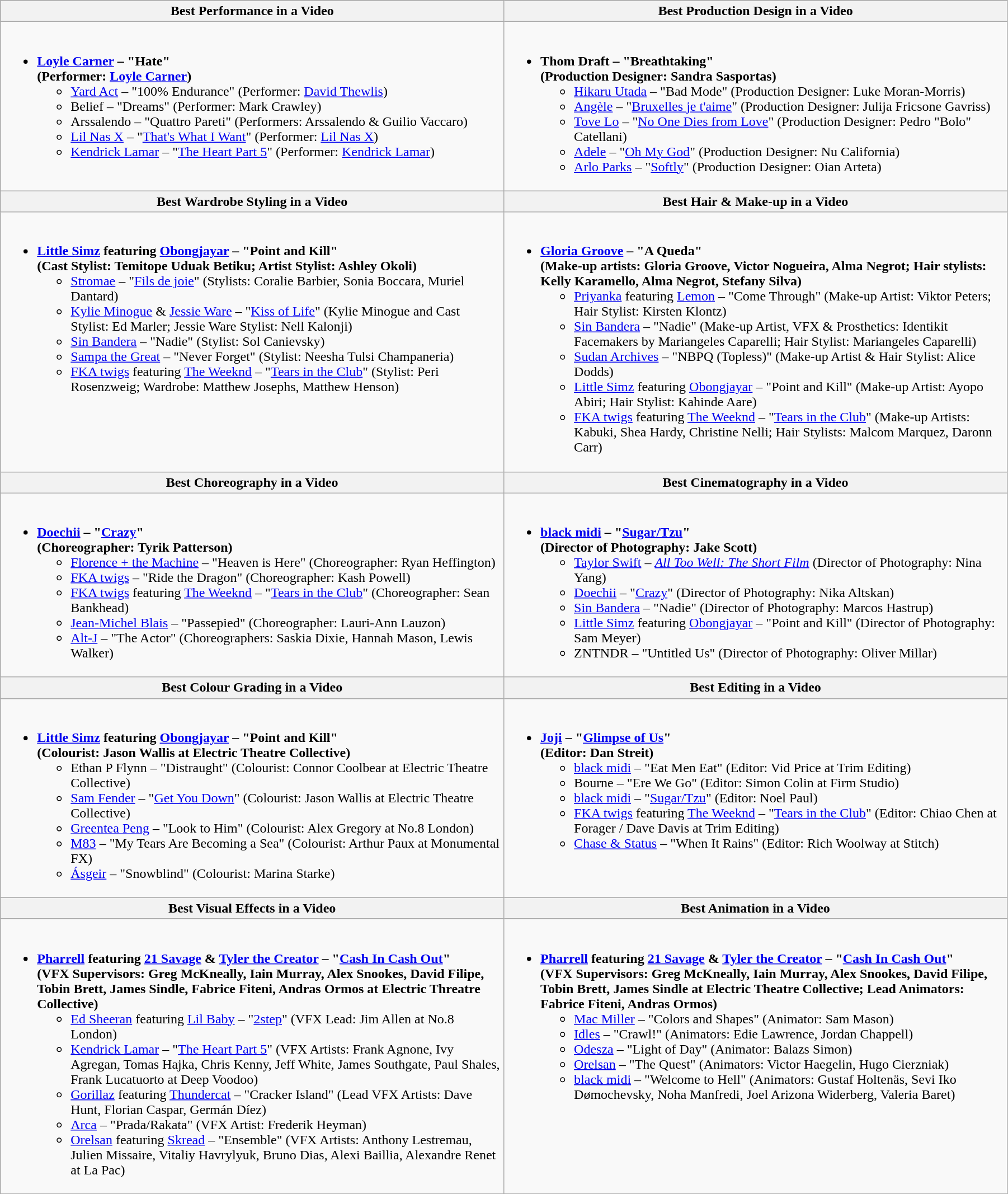<table class="wikitable" style="width:95%">
<tr bgcolor="#bebebe">
<th width="50%">Best Performance in a Video</th>
<th width="50%">Best Production Design in a Video</th>
</tr>
<tr>
<td valign="top"><br><ul><li><strong><a href='#'>Loyle Carner</a> – "Hate"<br>(Performer: <a href='#'>Loyle Carner</a>)</strong><ul><li><a href='#'>Yard Act</a> – "100% Endurance" (Performer: <a href='#'>David Thewlis</a>)</li><li>Belief – "Dreams" (Performer: Mark Crawley)</li><li>Arssalendo – "Quattro Pareti" (Performers: Arssalendo & Guilio Vaccaro)</li><li><a href='#'>Lil Nas X</a> – "<a href='#'>That's What I Want</a>" (Performer: <a href='#'>Lil Nas X</a>)</li><li><a href='#'>Kendrick Lamar</a> – "<a href='#'>The Heart Part 5</a>" (Performer: <a href='#'>Kendrick Lamar</a>)</li></ul></li></ul></td>
<td valign="top"><br><ul><li><strong>Thom Draft – "Breathtaking"<br>(Production Designer: Sandra Sasportas)</strong><ul><li><a href='#'>Hikaru Utada</a> – "Bad Mode" (Production Designer: Luke Moran-Morris)</li><li><a href='#'>Angèle</a> – "<a href='#'>Bruxelles je t'aime</a>" (Production Designer: Julija Fricsone Gavriss)</li><li><a href='#'>Tove Lo</a> – "<a href='#'>No One Dies from Love</a>" (Production Designer: Pedro "Bolo" Catellani)</li><li><a href='#'>Adele</a> – "<a href='#'>Oh My God</a>" (Production Designer: Nu California)</li><li><a href='#'>Arlo Parks</a> – "<a href='#'>Softly</a>" (Production Designer: Oian Arteta)</li></ul></li></ul></td>
</tr>
<tr>
<th width="50%">Best Wardrobe Styling in a Video</th>
<th width="50%">Best Hair & Make-up in a Video</th>
</tr>
<tr>
<td valign="top"><br><ul><li><strong><a href='#'>Little Simz</a> featuring <a href='#'>Obongjayar</a> – "Point and Kill" <br>(Cast Stylist: Temitope Uduak Betiku; Artist Stylist: Ashley Okoli)</strong><ul><li><a href='#'>Stromae</a> – "<a href='#'>Fils de joie</a>" (Stylists: Coralie Barbier, Sonia Boccara, Muriel Dantard)</li><li><a href='#'>Kylie Minogue</a> & <a href='#'>Jessie Ware</a> – "<a href='#'>Kiss of Life</a>" (Kylie Minogue and Cast Stylist: Ed Marler; Jessie Ware Stylist: Nell Kalonji)</li><li><a href='#'>Sin Bandera</a> – "Nadie" (Stylist: Sol Canievsky)</li><li><a href='#'>Sampa the Great</a> – "Never Forget" (Stylist: Neesha Tulsi Champaneria)</li><li><a href='#'>FKA twigs</a> featuring <a href='#'>The Weeknd</a> – "<a href='#'>Tears in the Club</a>" (Stylist: Peri Rosenzweig; Wardrobe: Matthew Josephs, Matthew Henson)</li></ul></li></ul></td>
<td valign="top"><br><ul><li><strong><a href='#'>Gloria Groove</a> – "A Queda"<br>(Make-up artists: Gloria Groove, Victor Nogueira, Alma Negrot; Hair stylists: Kelly Karamello, Alma Negrot, Stefany Silva)</strong><ul><li><a href='#'>Priyanka</a> featuring <a href='#'>Lemon</a> – "Come Through" (Make-up Artist: Viktor Peters; Hair Stylist: Kirsten Klontz)</li><li><a href='#'>Sin Bandera</a> – "Nadie" (Make-up Artist, VFX & Prosthetics: Identikit Facemakers by Mariangeles Caparelli; Hair Stylist: Mariangeles Caparelli)</li><li><a href='#'>Sudan Archives</a> – "NBPQ (Topless)" (Make-up Artist & Hair Stylist: Alice Dodds)</li><li><a href='#'>Little Simz</a> featuring <a href='#'>Obongjayar</a> – "Point and Kill" (Make-up Artist: Ayopo Abiri; Hair Stylist: Kahinde Aare)</li><li><a href='#'>FKA twigs</a> featuring <a href='#'>The Weeknd</a> – "<a href='#'>Tears in the Club</a>" (Make-up Artists: Kabuki, Shea Hardy, Christine Nelli; Hair Stylists: Malcom Marquez, Daronn Carr)</li></ul></li></ul></td>
</tr>
<tr>
<th width="50%">Best Choreography in a Video</th>
<th width="50%">Best Cinematography in a Video</th>
</tr>
<tr>
<td valign="top"><br><ul><li><strong><a href='#'>Doechii</a> – "<a href='#'>Crazy</a>"<br>(Choreographer: Tyrik Patterson)</strong><ul><li><a href='#'>Florence + the Machine</a> – "Heaven is Here" (Choreographer: Ryan Heffington)</li><li><a href='#'>FKA twigs</a> – "Ride the Dragon" (Choreographer: Kash Powell)</li><li><a href='#'>FKA twigs</a> featuring <a href='#'>The Weeknd</a> – "<a href='#'>Tears in the Club</a>" (Choreographer: Sean Bankhead)</li><li><a href='#'>Jean-Michel Blais</a> – "Passepied" (Choreographer: Lauri-Ann Lauzon)</li><li><a href='#'>Alt-J</a> – "The Actor" (Choreographers: Saskia Dixie, Hannah Mason, Lewis Walker)</li></ul></li></ul></td>
<td valign="top"><br><ul><li><strong><a href='#'>black midi</a> – "<a href='#'>Sugar/Tzu</a>"<br>(Director of Photography: Jake Scott)</strong><ul><li><a href='#'>Taylor Swift</a> – <em><a href='#'>All Too Well: The Short Film</a></em> (Director of Photography: Nina Yang)</li><li><a href='#'>Doechii</a> – "<a href='#'>Crazy</a>" (Director of Photography: Nika Altskan)</li><li><a href='#'>Sin Bandera</a> – "Nadie" (Director of Photography: Marcos Hastrup)</li><li><a href='#'>Little Simz</a> featuring <a href='#'>Obongjayar</a> – "Point and Kill" (Director of Photography: Sam Meyer)</li><li>ZNTNDR – "Untitled Us" (Director of Photography: Oliver Millar)</li></ul></li></ul></td>
</tr>
<tr>
<th width="50%">Best Colour Grading in a Video</th>
<th width="50%">Best Editing in a Video</th>
</tr>
<tr>
<td valign="top"><br><ul><li><strong><a href='#'>Little Simz</a> featuring <a href='#'>Obongjayar</a> – "Point and Kill"<br>(Colourist: Jason Wallis at Electric Theatre Collective)</strong><ul><li>Ethan P Flynn – "Distraught" (Colourist: Connor Coolbear at Electric Theatre Collective)</li><li><a href='#'>Sam Fender</a> – "<a href='#'>Get You Down</a>" (Colourist: Jason Wallis at Electric Theatre Collective)</li><li><a href='#'>Greentea Peng</a> – "Look to Him" (Colourist: Alex Gregory at No.8 London)</li><li><a href='#'>M83</a> – "My Tears Are Becoming a Sea" (Colourist: Arthur Paux at Monumental FX)</li><li><a href='#'>Ásgeir</a> – "Snowblind" (Colourist: Marina Starke)</li></ul></li></ul></td>
<td valign="top"><br><ul><li><strong><a href='#'>Joji</a> – "<a href='#'>Glimpse of Us</a>"<br>(Editor: Dan Streit)</strong><ul><li><a href='#'>black midi</a> – "Eat Men Eat" (Editor: Vid Price at Trim Editing)</li><li>Bourne – "Ere We Go" (Editor: Simon Colin at Firm Studio)</li><li><a href='#'>black midi</a> – "<a href='#'>Sugar/Tzu</a>" (Editor: Noel Paul)</li><li><a href='#'>FKA twigs</a> featuring <a href='#'>The Weeknd</a> – "<a href='#'>Tears in the Club</a>" (Editor: Chiao Chen at Forager / Dave Davis at Trim Editing)</li><li><a href='#'>Chase & Status</a> – "When It Rains" (Editor: Rich Woolway at Stitch)</li></ul></li></ul></td>
</tr>
<tr>
<th width="50%">Best Visual Effects in a Video</th>
<th width="50%">Best Animation in a Video</th>
</tr>
<tr>
<td valign="top"><br><ul><li><strong><a href='#'>Pharrell</a> featuring <a href='#'>21 Savage</a> & <a href='#'>Tyler the Creator</a> – "<a href='#'>Cash In Cash Out</a>"<br>(VFX Supervisors: Greg McKneally, Iain Murray, Alex Snookes, David Filipe, Tobin Brett, James Sindle, Fabrice Fiteni, Andras Ormos at Electric Threatre Collective)</strong><ul><li><a href='#'>Ed Sheeran</a> featuring <a href='#'>Lil Baby</a> – "<a href='#'>2step</a>" (VFX Lead: Jim Allen at No.8 London)</li><li><a href='#'>Kendrick Lamar</a> – "<a href='#'>The Heart Part 5</a>" (VFX Artists: Frank Agnone, Ivy Agregan, Tomas Hajka, Chris Kenny, Jeff White, James Southgate, Paul Shales, Frank Lucatuorto at Deep Voodoo)</li><li><a href='#'>Gorillaz</a> featuring <a href='#'>Thundercat</a> – "Cracker Island" (Lead VFX Artists: Dave Hunt, Florian Caspar, Germán Díez)</li><li><a href='#'>Arca</a> – "Prada/Rakata" (VFX Artist: Frederik Heyman)</li><li><a href='#'>Orelsan</a> featuring <a href='#'>Skread</a> – "Ensemble" (VFX Artists: Anthony Lestremau, Julien Missaire, Vitaliy Havrylyuk, Bruno Dias, Alexi Baillia, Alexandre Renet at La Pac)</li></ul></li></ul></td>
<td valign="top"><br><ul><li><strong><a href='#'>Pharrell</a> featuring <a href='#'>21 Savage</a> & <a href='#'>Tyler the Creator</a> – "<a href='#'>Cash In Cash Out</a>"<br>(VFX Supervisors: Greg McKneally, Iain Murray, Alex Snookes, David Filipe, Tobin Brett, James Sindle at Electric Theatre Collective; Lead Animators: Fabrice Fiteni, Andras Ormos)</strong><ul><li><a href='#'>Mac Miller</a> – "Colors and Shapes" (Animator: Sam Mason)</li><li><a href='#'>Idles</a> – "Crawl!" (Animators: Edie Lawrence, Jordan Chappell)</li><li><a href='#'>Odesza</a> – "Light of Day" (Animator: Balazs Simon)</li><li><a href='#'>Orelsan</a> – "The Quest" (Animators: Victor Haegelin, Hugo Cierzniak)</li><li><a href='#'>black midi</a> – "Welcome to Hell" (Animators: Gustaf Holtenäs, Sevi Iko Dømochevsky, Noha Manfredi, Joel Arizona Widerberg, Valeria Baret)</li></ul></li></ul></td>
</tr>
<tr>
</tr>
</table>
